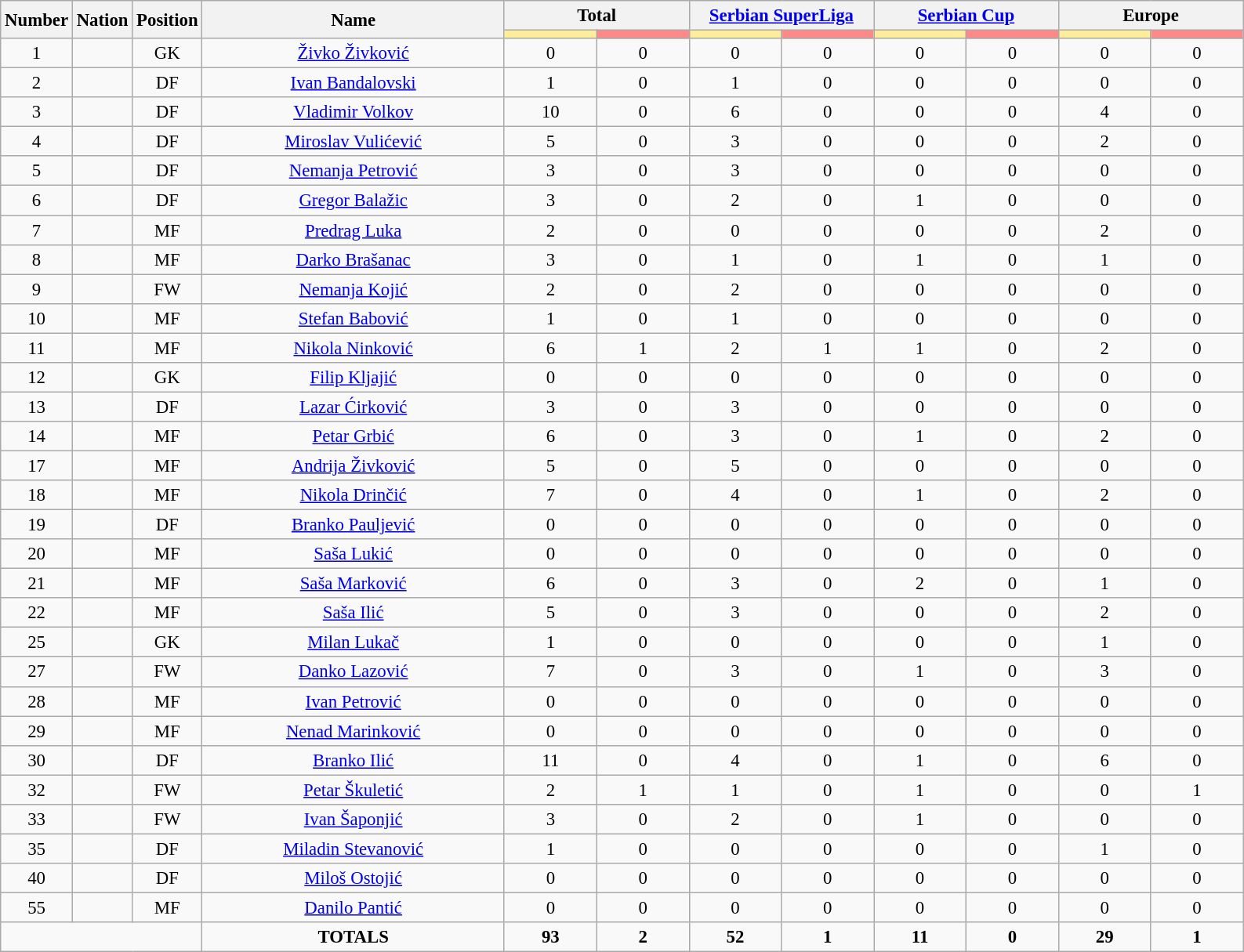<table class="wikitable" style="font-size: 95%; text-align: center;">
<tr>
<th width=40 rowspan="2">Number</th>
<th width=40 rowspan="2">Nation</th>
<th width=40 rowspan="2">Position</th>
<th width=250 rowspan="2">Name</th>
<th width=150 colspan="2">Total</th>
<th width=150 colspan="2"><a href='#'>Serbian SuperLiga</a></th>
<th width=150 colspan="2"><a href='#'>Serbian Cup</a></th>
<th width=150 colspan="2">Europe</th>
</tr>
<tr>
<th width=60 style="background: #FFEE99"></th>
<th width=60 style="background: #FF8888"></th>
<th width=60 style="background: #FFEE99"></th>
<th width=60 style="background: #FF8888"></th>
<th width=60 style="background: #FFEE99"></th>
<th width=60 style="background: #FF8888"></th>
<th width=60 style="background: #FFEE99"></th>
<th width=60 style="background: #FF8888"></th>
</tr>
<tr>
<td>1</td>
<td></td>
<td>GK</td>
<td><a href='#'>Živko Živković</a></td>
<td>0</td>
<td>0</td>
<td>0</td>
<td>0</td>
<td>0</td>
<td>0</td>
<td>0</td>
<td>0</td>
</tr>
<tr>
<td>2</td>
<td></td>
<td>DF</td>
<td><a href='#'>Ivan Bandalovski</a></td>
<td>1</td>
<td>0</td>
<td>1</td>
<td>0</td>
<td>0</td>
<td>0</td>
<td>0</td>
<td>0</td>
</tr>
<tr>
<td>3</td>
<td></td>
<td>DF</td>
<td><a href='#'>Vladimir Volkov</a></td>
<td>10</td>
<td>0</td>
<td>6</td>
<td>0</td>
<td>0</td>
<td>0</td>
<td>4</td>
<td>0</td>
</tr>
<tr>
<td>4</td>
<td></td>
<td>DF</td>
<td><a href='#'>Miroslav Vulićević</a></td>
<td>5</td>
<td>0</td>
<td>3</td>
<td>0</td>
<td>0</td>
<td>0</td>
<td>2</td>
<td>0</td>
</tr>
<tr>
<td>5</td>
<td></td>
<td>DF</td>
<td><a href='#'>Nemanja Petrović</a></td>
<td>3</td>
<td>0</td>
<td>3</td>
<td>0</td>
<td>0</td>
<td>0</td>
<td>0</td>
<td>0</td>
</tr>
<tr>
<td>6</td>
<td></td>
<td>DF</td>
<td><a href='#'>Gregor Balažic</a></td>
<td>3</td>
<td>0</td>
<td>2</td>
<td>0</td>
<td>1</td>
<td>0</td>
<td>0</td>
<td>0</td>
</tr>
<tr>
<td>7</td>
<td></td>
<td>MF</td>
<td><a href='#'>Predrag Luka</a></td>
<td>2</td>
<td>0</td>
<td>0</td>
<td>0</td>
<td>0</td>
<td>0</td>
<td>2</td>
<td>0</td>
</tr>
<tr>
<td>8</td>
<td></td>
<td>MF</td>
<td><a href='#'>Darko Brašanac</a></td>
<td>3</td>
<td>0</td>
<td>1</td>
<td>0</td>
<td>1</td>
<td>0</td>
<td>1</td>
<td>0</td>
</tr>
<tr>
<td>9</td>
<td></td>
<td>FW</td>
<td><a href='#'>Nemanja Kojić</a></td>
<td>2</td>
<td>0</td>
<td>2</td>
<td>0</td>
<td>0</td>
<td>0</td>
<td>0</td>
<td>0</td>
</tr>
<tr>
<td>10</td>
<td></td>
<td>MF</td>
<td><a href='#'>Stefan Babović</a></td>
<td>1</td>
<td>0</td>
<td>1</td>
<td>0</td>
<td>0</td>
<td>0</td>
<td>0</td>
<td>0</td>
</tr>
<tr>
<td>11</td>
<td></td>
<td>MF</td>
<td><a href='#'>Nikola Ninković</a></td>
<td>6</td>
<td>1</td>
<td>2</td>
<td>1</td>
<td>1</td>
<td>0</td>
<td>2</td>
<td>0</td>
</tr>
<tr>
<td>12</td>
<td></td>
<td>GK</td>
<td><a href='#'>Filip Kljajić</a></td>
<td>0</td>
<td>0</td>
<td>0</td>
<td>0</td>
<td>0</td>
<td>0</td>
<td>0</td>
<td>0</td>
</tr>
<tr>
<td>13</td>
<td></td>
<td>DF</td>
<td><a href='#'>Lazar Ćirković</a></td>
<td>3</td>
<td>0</td>
<td>3</td>
<td>0</td>
<td>0</td>
<td>0</td>
<td>0</td>
<td>0</td>
</tr>
<tr>
<td>14</td>
<td></td>
<td>MF</td>
<td><a href='#'>Petar Grbić</a></td>
<td>6</td>
<td>0</td>
<td>3</td>
<td>0</td>
<td>1</td>
<td>0</td>
<td>2</td>
<td>0</td>
</tr>
<tr>
<td>17</td>
<td></td>
<td>MF</td>
<td><a href='#'>Andrija Živković</a></td>
<td>5</td>
<td>0</td>
<td>5</td>
<td>0</td>
<td>0</td>
<td>0</td>
<td>0</td>
<td>0</td>
</tr>
<tr>
<td>18</td>
<td></td>
<td>MF</td>
<td><a href='#'>Nikola Drinčić</a></td>
<td>7</td>
<td>0</td>
<td>4</td>
<td>0</td>
<td>1</td>
<td>0</td>
<td>2</td>
<td>0</td>
</tr>
<tr>
<td>19</td>
<td></td>
<td>DF</td>
<td><a href='#'>Branko Pauljević</a></td>
<td>0</td>
<td>0</td>
<td>0</td>
<td>0</td>
<td>0</td>
<td>0</td>
<td>0</td>
<td>0</td>
</tr>
<tr>
<td>20</td>
<td></td>
<td>MF</td>
<td><a href='#'>Saša Lukić</a></td>
<td>0</td>
<td>0</td>
<td>0</td>
<td>0</td>
<td>0</td>
<td>0</td>
<td>0</td>
<td>0</td>
</tr>
<tr>
<td>21</td>
<td></td>
<td>MF</td>
<td><a href='#'>Saša Marković</a></td>
<td>6</td>
<td>0</td>
<td>3</td>
<td>0</td>
<td>2</td>
<td>0</td>
<td>1</td>
<td>0</td>
</tr>
<tr>
<td>22</td>
<td></td>
<td>MF</td>
<td><a href='#'>Saša Ilić</a></td>
<td>5</td>
<td>0</td>
<td>3</td>
<td>0</td>
<td>0</td>
<td>0</td>
<td>2</td>
<td>0</td>
</tr>
<tr>
<td>25</td>
<td></td>
<td>GK</td>
<td><a href='#'>Milan Lukač</a></td>
<td>1</td>
<td>0</td>
<td>0</td>
<td>0</td>
<td>0</td>
<td>0</td>
<td>1</td>
<td>0</td>
</tr>
<tr>
<td>27</td>
<td></td>
<td>FW</td>
<td><a href='#'>Danko Lazović</a></td>
<td>7</td>
<td>0</td>
<td>3</td>
<td>0</td>
<td>1</td>
<td>0</td>
<td>3</td>
<td>0</td>
</tr>
<tr>
<td>28</td>
<td></td>
<td>MF</td>
<td><a href='#'>Ivan Petrović</a></td>
<td>0</td>
<td>0</td>
<td>0</td>
<td>0</td>
<td>0</td>
<td>0</td>
<td>0</td>
<td>0</td>
</tr>
<tr>
<td>29</td>
<td></td>
<td>MF</td>
<td><a href='#'>Nenad Marinković</a></td>
<td>0</td>
<td>0</td>
<td>0</td>
<td>0</td>
<td>0</td>
<td>0</td>
<td>0</td>
<td>0</td>
</tr>
<tr>
<td>30</td>
<td></td>
<td>DF</td>
<td><a href='#'>Branko Ilić</a></td>
<td>11</td>
<td>0</td>
<td>4</td>
<td>0</td>
<td>1</td>
<td>0</td>
<td>6</td>
<td>0</td>
</tr>
<tr>
<td>32</td>
<td></td>
<td>FW</td>
<td><a href='#'>Petar Škuletić</a></td>
<td>2</td>
<td>1</td>
<td>1</td>
<td>0</td>
<td>1</td>
<td>0</td>
<td>0</td>
<td>1</td>
</tr>
<tr>
<td>33</td>
<td></td>
<td>FW</td>
<td><a href='#'>Ivan Šaponjić</a></td>
<td>3</td>
<td>0</td>
<td>2</td>
<td>0</td>
<td>1</td>
<td>0</td>
<td>0</td>
<td>0</td>
</tr>
<tr>
<td>35</td>
<td></td>
<td>DF</td>
<td><a href='#'>Miladin Stevanović</a></td>
<td>1</td>
<td>0</td>
<td>0</td>
<td>0</td>
<td>0</td>
<td>0</td>
<td>1</td>
<td>0</td>
</tr>
<tr>
<td>40</td>
<td></td>
<td>DF</td>
<td><a href='#'>Miloš Ostojić</a></td>
<td>0</td>
<td>0</td>
<td>0</td>
<td>0</td>
<td>0</td>
<td>0</td>
<td>0</td>
<td>0</td>
</tr>
<tr>
<td>55</td>
<td></td>
<td>MF</td>
<td><a href='#'>Danilo Pantić</a></td>
<td>0</td>
<td>0</td>
<td>0</td>
<td>0</td>
<td>0</td>
<td>0</td>
<td>0</td>
<td>0</td>
</tr>
<tr>
<td colspan="3"></td>
<td><strong>TOTALS</strong></td>
<td><strong>93</strong></td>
<td><strong>2</strong></td>
<td><strong>52</strong></td>
<td><strong>1</strong></td>
<td><strong>11</strong></td>
<td><strong>0</strong></td>
<td><strong>29</strong></td>
<td><strong>1</strong></td>
</tr>
</table>
